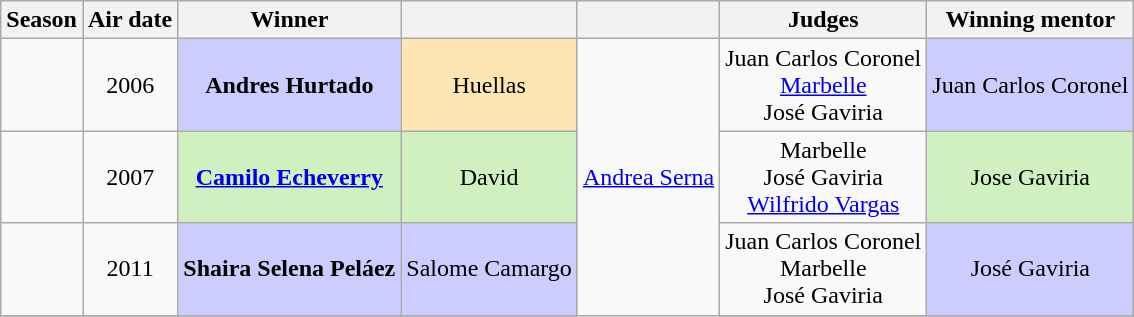<table class="wikitable" style="text-align:center">
<tr>
<th>Season</th>
<th>Air date</th>
<th>Winner</th>
<th></th>
<th></th>
<th>Judges</th>
<th>Winning mentor</th>
</tr>
<tr>
<td></td>
<td>2006</td>
<td bgcolor="#CCCCFF"><strong>Andres Hurtado</strong></td>
<td bgcolor="#FFE5B4">Huellas</td>
<td rowspan="4"><a href='#'>Andrea Serna</a></td>
<td rowspan="1">Juan Carlos Coronel<br><a href='#'>Marbelle</a><br>José Gaviria</td>
<td bgcolor="#CCCCFF">Juan Carlos Coronel</td>
</tr>
<tr>
<td></td>
<td>2007</td>
<td bgcolor="#d0f0c0"><strong><a href='#'>Camilo Echeverry</a></strong></td>
<td bgcolor="#d0f0c0">David</td>
<td rowspan="1">Marbelle<br>José Gaviria <br><a href='#'>Wilfrido Vargas</a></td>
<td bgcolor="#d0f0c0">Jose Gaviria</td>
</tr>
<tr>
<td></td>
<td>2011</td>
<td bgcolor="#CCCCFF"><strong>Shaira Selena Peláez</strong></td>
<td bgcolor="#CCCCFF">Salome Camargo</td>
<td rowspan="1">Juan Carlos Coronel<br>Marbelle<br>José Gaviria</td>
<td bgcolor="#CCCCFF">José Gaviria</td>
</tr>
<tr>
</tr>
</table>
